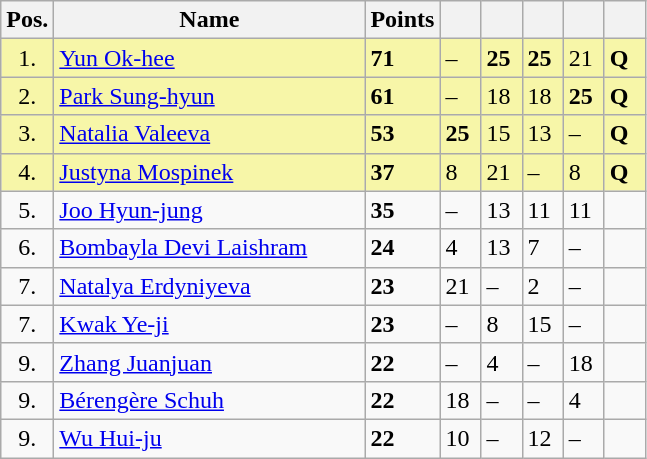<table class="wikitable">
<tr>
<th width=10px>Pos.</th>
<th width=200px>Name</th>
<th width=20px>Points</th>
<th width=20px></th>
<th width=20px></th>
<th width=20px></th>
<th width=20px></th>
<th width=20px></th>
</tr>
<tr style="background:#f7f6a8;">
<td align=center>1.</td>
<td> <a href='#'>Yun Ok-hee</a></td>
<td><strong>71</strong></td>
<td>–</td>
<td><strong>25</strong></td>
<td><strong>25</strong></td>
<td>21</td>
<td><strong>Q</strong></td>
</tr>
<tr style="background:#f7f6a8;">
<td align=center>2.</td>
<td> <a href='#'>Park Sung-hyun</a></td>
<td><strong>61</strong></td>
<td>–</td>
<td>18</td>
<td>18</td>
<td><strong>25</strong></td>
<td><strong>Q</strong></td>
</tr>
<tr style="background:#f7f6a8;">
<td align=center>3.</td>
<td> <a href='#'>Natalia Valeeva</a></td>
<td><strong>53</strong></td>
<td><strong>25</strong></td>
<td>15</td>
<td>13</td>
<td>–</td>
<td><strong>Q</strong></td>
</tr>
<tr style="background:#f7f6a8;">
<td align=center>4.</td>
<td> <a href='#'>Justyna Mospinek</a></td>
<td><strong>37</strong></td>
<td>8</td>
<td>21</td>
<td>–</td>
<td>8</td>
<td><strong>Q</strong></td>
</tr>
<tr>
<td align=center>5.</td>
<td> <a href='#'>Joo Hyun-jung</a></td>
<td><strong>35</strong></td>
<td>–</td>
<td>13</td>
<td>11</td>
<td>11</td>
<td></td>
</tr>
<tr>
<td align=center>6.</td>
<td> <a href='#'>Bombayla Devi Laishram</a></td>
<td><strong>24</strong></td>
<td>4</td>
<td>13</td>
<td>7</td>
<td>–</td>
<td></td>
</tr>
<tr>
<td align=center>7.</td>
<td> <a href='#'>Natalya Erdyniyeva</a></td>
<td><strong>23</strong></td>
<td>21</td>
<td>–</td>
<td>2</td>
<td>–</td>
<td></td>
</tr>
<tr>
<td align=center>7.</td>
<td> <a href='#'>Kwak Ye-ji</a></td>
<td><strong>23</strong></td>
<td>–</td>
<td>8</td>
<td>15</td>
<td>–</td>
<td></td>
</tr>
<tr>
<td align=center>9.</td>
<td> <a href='#'>Zhang Juanjuan</a></td>
<td><strong>22</strong></td>
<td>–</td>
<td>4</td>
<td>–</td>
<td>18</td>
<td></td>
</tr>
<tr>
<td align=center>9.</td>
<td> <a href='#'>Bérengère Schuh</a></td>
<td><strong>22</strong></td>
<td>18</td>
<td>–</td>
<td>–</td>
<td>4</td>
<td></td>
</tr>
<tr>
<td align=center>9.</td>
<td> <a href='#'>Wu Hui-ju</a></td>
<td><strong>22</strong></td>
<td>10</td>
<td>–</td>
<td>12</td>
<td>–</td>
<td></td>
</tr>
</table>
